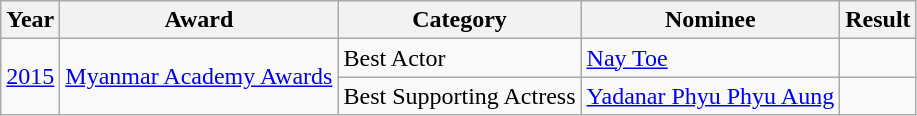<table class="wikitable">
<tr>
<th>Year</th>
<th>Award</th>
<th>Category</th>
<th>Nominee</th>
<th>Result</th>
</tr>
<tr>
<td scope="row" rowspan="2"><a href='#'>2015</a></td>
<td scope="row" rowspan="2"><a href='#'>Myanmar Academy Awards</a></td>
<td>Best Actor</td>
<td><a href='#'>Nay Toe</a></td>
<td></td>
</tr>
<tr>
<td>Best Supporting Actress</td>
<td><a href='#'>Yadanar Phyu Phyu Aung</a></td>
<td></td>
</tr>
</table>
